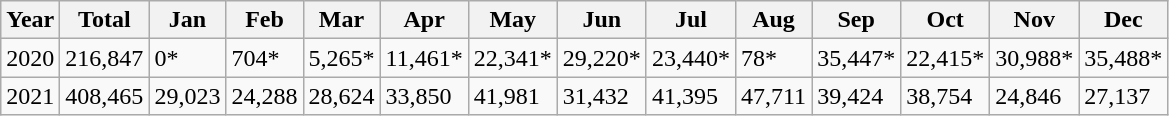<table class="wikitable">
<tr>
<th>Year</th>
<th>Total</th>
<th>Jan</th>
<th>Feb</th>
<th>Mar</th>
<th>Apr</th>
<th>May</th>
<th>Jun</th>
<th>Jul</th>
<th>Aug</th>
<th>Sep</th>
<th>Oct</th>
<th>Nov</th>
<th>Dec</th>
</tr>
<tr>
<td>2020</td>
<td>216,847</td>
<td>0*</td>
<td>704*</td>
<td>5,265*</td>
<td>11,461*</td>
<td>22,341*</td>
<td>29,220*</td>
<td>23,440*</td>
<td>78*</td>
<td>35,447*</td>
<td>22,415*</td>
<td>30,988*</td>
<td>35,488*</td>
</tr>
<tr>
<td>2021</td>
<td>408,465</td>
<td>29,023</td>
<td>24,288</td>
<td>28,624</td>
<td>33,850</td>
<td>41,981</td>
<td>31,432</td>
<td>41,395</td>
<td>47,711</td>
<td>39,424</td>
<td>38,754</td>
<td>24,846</td>
<td>27,137</td>
</tr>
</table>
